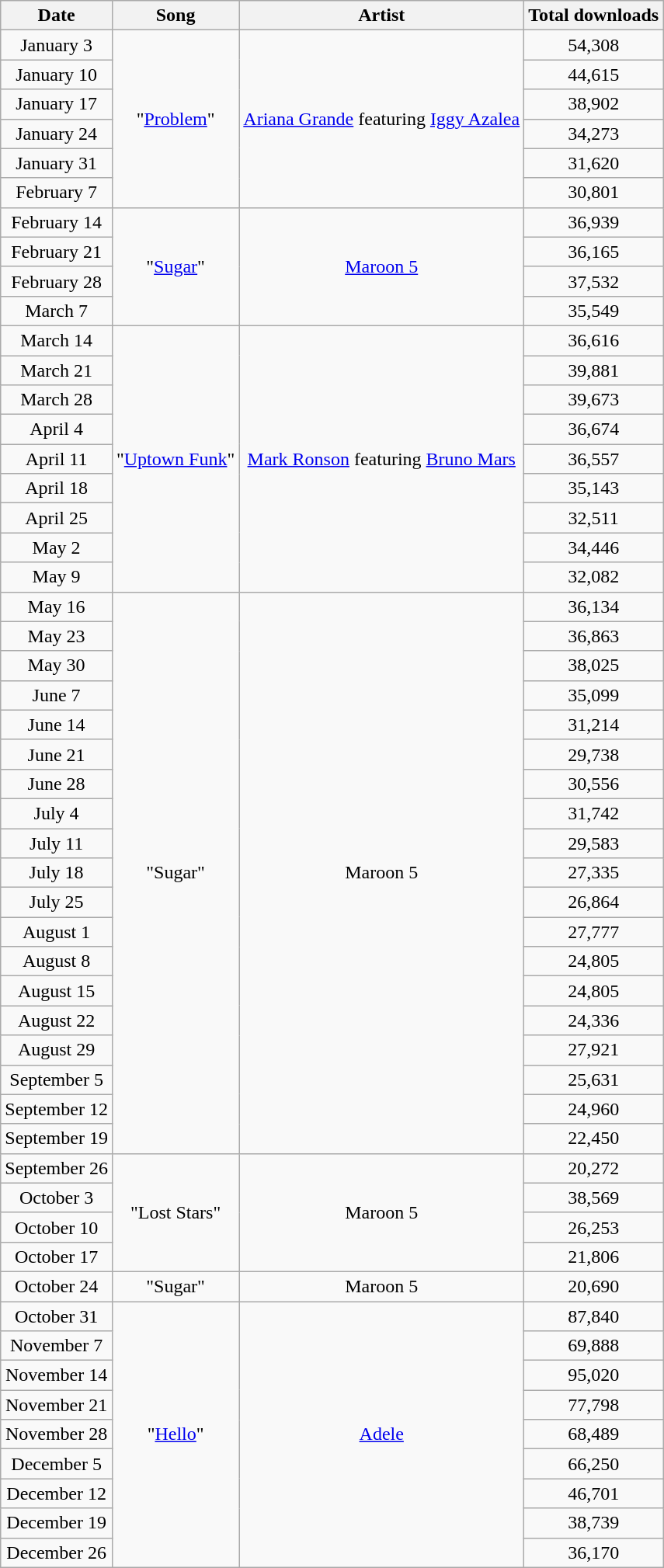<table class="wikitable" style="text-align: center;">
<tr>
<th>Date</th>
<th>Song</th>
<th>Artist</th>
<th>Total downloads</th>
</tr>
<tr>
<td>January 3</td>
<td rowspan="6">"<a href='#'>Problem</a>"</td>
<td rowspan="6"><a href='#'>Ariana Grande</a> featuring <a href='#'>Iggy Azalea</a></td>
<td>54,308</td>
</tr>
<tr>
<td>January 10</td>
<td>44,615</td>
</tr>
<tr>
<td>January 17</td>
<td>38,902</td>
</tr>
<tr>
<td>January 24</td>
<td>34,273</td>
</tr>
<tr>
<td>January 31</td>
<td>31,620</td>
</tr>
<tr>
<td>February 7</td>
<td>30,801</td>
</tr>
<tr>
<td>February 14</td>
<td rowspan="4">"<a href='#'>Sugar</a>"</td>
<td rowspan="4"><a href='#'>Maroon 5</a></td>
<td>36,939</td>
</tr>
<tr>
<td>February 21</td>
<td>36,165</td>
</tr>
<tr>
<td>February 28</td>
<td>37,532</td>
</tr>
<tr>
<td>March 7</td>
<td>35,549</td>
</tr>
<tr>
<td>March 14</td>
<td rowspan="9">"<a href='#'>Uptown Funk</a>"</td>
<td rowspan="9"><a href='#'>Mark Ronson</a> featuring <a href='#'>Bruno Mars</a></td>
<td>36,616</td>
</tr>
<tr>
<td>March 21</td>
<td>39,881</td>
</tr>
<tr>
<td>March 28</td>
<td>39,673</td>
</tr>
<tr>
<td>April 4</td>
<td>36,674</td>
</tr>
<tr>
<td>April 11</td>
<td>36,557</td>
</tr>
<tr>
<td>April 18</td>
<td>35,143</td>
</tr>
<tr>
<td>April 25</td>
<td>32,511</td>
</tr>
<tr>
<td>May 2</td>
<td>34,446</td>
</tr>
<tr>
<td>May 9</td>
<td>32,082</td>
</tr>
<tr>
<td>May 16</td>
<td rowspan="19">"Sugar"</td>
<td rowspan="19">Maroon 5</td>
<td>36,134</td>
</tr>
<tr>
<td>May 23</td>
<td>36,863</td>
</tr>
<tr>
<td>May 30</td>
<td>38,025</td>
</tr>
<tr>
<td>June 7</td>
<td>35,099</td>
</tr>
<tr>
<td>June 14</td>
<td>31,214</td>
</tr>
<tr>
<td>June 21</td>
<td>29,738</td>
</tr>
<tr>
<td>June 28</td>
<td>30,556</td>
</tr>
<tr>
<td>July 4</td>
<td>31,742</td>
</tr>
<tr>
<td>July 11</td>
<td>29,583</td>
</tr>
<tr>
<td>July 18</td>
<td>27,335</td>
</tr>
<tr>
<td>July 25</td>
<td>26,864</td>
</tr>
<tr>
<td>August 1</td>
<td>27,777</td>
</tr>
<tr>
<td>August 8</td>
<td>24,805</td>
</tr>
<tr>
<td>August 15</td>
<td>24,805</td>
</tr>
<tr>
<td>August 22</td>
<td>24,336</td>
</tr>
<tr>
<td>August 29</td>
<td>27,921</td>
</tr>
<tr>
<td>September 5</td>
<td>25,631</td>
</tr>
<tr>
<td>September 12</td>
<td>24,960</td>
</tr>
<tr>
<td>September 19</td>
<td>22,450</td>
</tr>
<tr>
<td>September 26</td>
<td rowspan="4">"Lost Stars"</td>
<td rowspan="4">Maroon 5</td>
<td>20,272</td>
</tr>
<tr>
<td>October 3</td>
<td>38,569</td>
</tr>
<tr>
<td>October 10</td>
<td>26,253</td>
</tr>
<tr>
<td>October 17</td>
<td>21,806</td>
</tr>
<tr>
<td>October 24</td>
<td rowspan="1">"Sugar"</td>
<td rowspan="1">Maroon 5</td>
<td>20,690</td>
</tr>
<tr>
<td>October 31</td>
<td rowspan="9">"<a href='#'>Hello</a>"</td>
<td rowspan="9"><a href='#'>Adele</a></td>
<td>87,840</td>
</tr>
<tr>
<td>November 7</td>
<td>69,888</td>
</tr>
<tr>
<td>November 14</td>
<td>95,020</td>
</tr>
<tr>
<td>November 21</td>
<td>77,798</td>
</tr>
<tr>
<td>November 28</td>
<td>68,489</td>
</tr>
<tr>
<td>December 5</td>
<td>66,250</td>
</tr>
<tr>
<td>December 12</td>
<td>46,701</td>
</tr>
<tr>
<td>December 19</td>
<td>38,739</td>
</tr>
<tr>
<td>December 26</td>
<td>36,170</td>
</tr>
</table>
